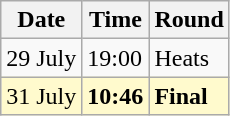<table class="wikitable">
<tr>
<th>Date</th>
<th>Time</th>
<th>Round</th>
</tr>
<tr>
<td>29 July</td>
<td>19:00</td>
<td>Heats</td>
</tr>
<tr bgcolor=lemonchiffon>
<td>31 July</td>
<td><strong>10:46</strong></td>
<td><strong>Final</strong></td>
</tr>
</table>
